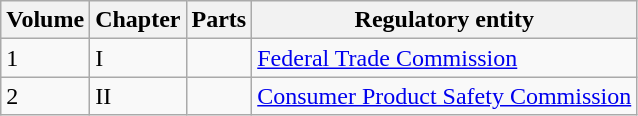<table class="wikitable">
<tr>
<th>Volume</th>
<th>Chapter</th>
<th>Parts</th>
<th>Regulatory entity</th>
</tr>
<tr>
<td>1</td>
<td>I</td>
<td></td>
<td><a href='#'>Federal Trade Commission</a></td>
</tr>
<tr>
<td>2</td>
<td>II</td>
<td></td>
<td><a href='#'>Consumer Product Safety Commission</a></td>
</tr>
</table>
